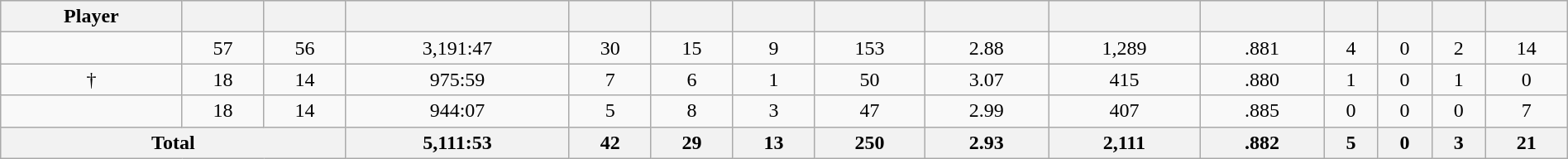<table class="wikitable sortable" style="width:100%;">
<tr style="text-align:center; background:#ddd;">
<th>Player</th>
<th></th>
<th></th>
<th></th>
<th></th>
<th></th>
<th></th>
<th></th>
<th></th>
<th></th>
<th></th>
<th></th>
<th></th>
<th></th>
<th></th>
</tr>
<tr align=center>
<td></td>
<td>57</td>
<td>56</td>
<td>3,191:47</td>
<td>30</td>
<td>15</td>
<td>9</td>
<td>153</td>
<td>2.88</td>
<td>1,289</td>
<td>.881</td>
<td>4</td>
<td>0</td>
<td>2</td>
<td>14</td>
</tr>
<tr align=center>
<td> †</td>
<td>18</td>
<td>14</td>
<td>975:59</td>
<td>7</td>
<td>6</td>
<td>1</td>
<td>50</td>
<td>3.07</td>
<td>415</td>
<td>.880</td>
<td>1</td>
<td>0</td>
<td>1</td>
<td>0</td>
</tr>
<tr align=center>
<td></td>
<td>18</td>
<td>14</td>
<td>944:07</td>
<td>5</td>
<td>8</td>
<td>3</td>
<td>47</td>
<td>2.99</td>
<td>407</td>
<td>.885</td>
<td>0</td>
<td>0</td>
<td>0</td>
<td>7</td>
</tr>
<tr class="sortbotom">
<th colspan=3>Total</th>
<th>5,111:53</th>
<th>42</th>
<th>29</th>
<th>13</th>
<th>250</th>
<th>2.93</th>
<th>2,111</th>
<th>.882</th>
<th>5</th>
<th>0</th>
<th>3</th>
<th>21</th>
</tr>
</table>
